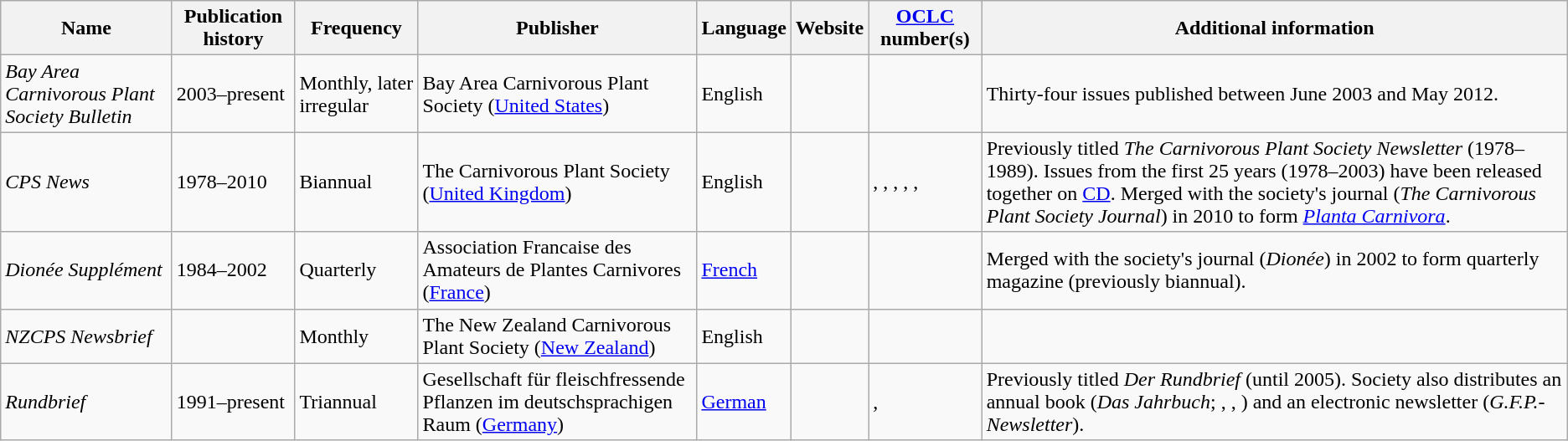<table class="sortable wikitable">
<tr>
<th>Name</th>
<th>Publication history</th>
<th>Frequency</th>
<th>Publisher</th>
<th>Language</th>
<th>Website</th>
<th><a href='#'>OCLC</a> number(s)</th>
<th>Additional information</th>
</tr>
<tr>
<td><em>Bay Area Carnivorous Plant Society Bulletin</em></td>
<td>2003–present</td>
<td>Monthly, later irregular</td>
<td>Bay Area Carnivorous Plant Society (<a href='#'>United States</a>)</td>
<td>English</td>
<td></td>
<td></td>
<td>Thirty-four issues published between June 2003 and May 2012.</td>
</tr>
<tr>
<td><em>CPS News</em></td>
<td>1978–2010</td>
<td>Biannual</td>
<td>The Carnivorous Plant Society (<a href='#'>United Kingdom</a>)</td>
<td>English</td>
<td></td>
<td>, , , , , </td>
<td>Previously titled <em>The Carnivorous Plant Society Newsletter</em> (1978–1989). Issues from the first 25 years (1978–2003) have been released together on <a href='#'>CD</a>. Merged with the society's journal (<em>The Carnivorous Plant Society Journal</em>) in 2010 to form <em><a href='#'>Planta Carnivora</a></em>.</td>
</tr>
<tr>
<td><em>Dionée Supplément</em></td>
<td>1984–2002</td>
<td>Quarterly</td>
<td>Association Francaise des Amateurs de Plantes Carnivores (<a href='#'>France</a>)</td>
<td><a href='#'>French</a></td>
<td></td>
<td></td>
<td>Merged with the society's journal (<em>Dionée</em>) in 2002 to form quarterly magazine (previously biannual).</td>
</tr>
<tr>
<td><em>NZCPS Newsbrief</em></td>
<td></td>
<td>Monthly</td>
<td>The New Zealand Carnivorous Plant Society (<a href='#'>New Zealand</a>)</td>
<td>English</td>
<td></td>
<td></td>
<td></td>
</tr>
<tr>
<td><em>Rundbrief</em></td>
<td>1991–present</td>
<td>Triannual</td>
<td>Gesellschaft für fleischfressende Pflanzen im deutschsprachigen Raum (<a href='#'>Germany</a>)</td>
<td><a href='#'>German</a></td>
<td></td>
<td>, </td>
<td>Previously titled <em>Der Rundbrief</em> (until 2005). Society also distributes an annual book (<em>Das Jahrbuch</em>; , , ) and an electronic newsletter (<em>G.F.P.-Newsletter</em>).</td>
</tr>
</table>
